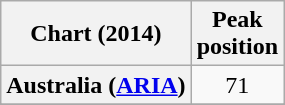<table class="wikitable sortable plainrowheaders" style="text-align:center">
<tr>
<th>Chart (2014)</th>
<th>Peak<br>position</th>
</tr>
<tr>
<th scope="row">Australia (<a href='#'>ARIA</a>)</th>
<td>71</td>
</tr>
<tr>
</tr>
<tr>
</tr>
<tr>
</tr>
<tr>
</tr>
<tr>
</tr>
<tr>
</tr>
</table>
